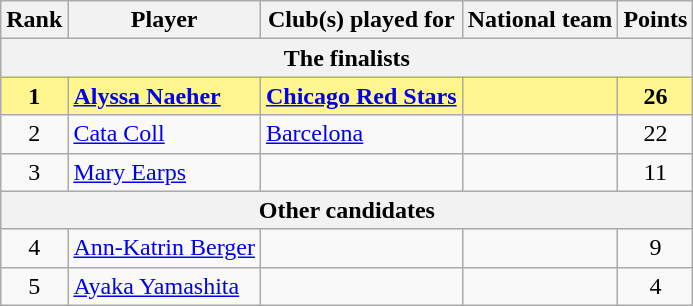<table class="wikitable plainrowheaders sortable">
<tr>
<th>Rank</th>
<th>Player</th>
<th>Club(s) played for</th>
<th>National team</th>
<th>Points</th>
</tr>
<tr>
<th colspan="5">The finalists</th>
</tr>
<tr style="background-color: #FFF68F; font-weight: bold;">
<td align="center"><strong>1</strong></td>
<td><strong><a href='#'>Alyssa Naeher</a></strong></td>
<td> <strong><a href='#'>Chicago Red Stars</a></strong></td>
<td></td>
<td align="center"><strong>26</strong></td>
</tr>
<tr>
<td align="center">2</td>
<td><a href='#'>Cata Coll</a></td>
<td> <a href='#'>Barcelona</a></td>
<td></td>
<td align="center">22</td>
</tr>
<tr>
<td align="center">3</td>
<td><a href='#'>Mary Earps</a></td>
<td></td>
<td></td>
<td align="center">11</td>
</tr>
<tr>
<th colspan="5">Other candidates</th>
</tr>
<tr>
<td align="center">4</td>
<td><a href='#'>Ann-Katrin Berger</a></td>
<td></td>
<td></td>
<td align="center">9</td>
</tr>
<tr>
<td align="center">5</td>
<td><a href='#'>Ayaka Yamashita</a></td>
<td></td>
<td></td>
<td align="center">4</td>
</tr>
</table>
